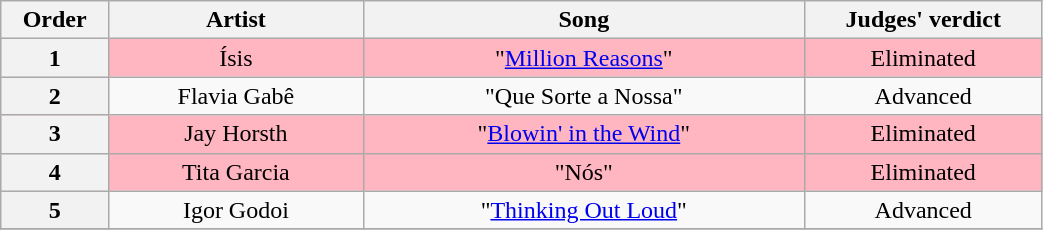<table class="wikitable" style="text-align:center; width:55%;">
<tr>
<th scope="col" width="05%">Order</th>
<th scope="col" width="15%">Artist</th>
<th scope="col" width="26%">Song</th>
<th scope="col" width="14%">Judges' verdict</th>
</tr>
<tr bgcolor=FFB6C1>
<th>1</th>
<td>Ísis</td>
<td>"<a href='#'>Million Reasons</a>"</td>
<td>Eliminated</td>
</tr>
<tr>
<th>2</th>
<td>Flavia Gabê</td>
<td>"Que Sorte a Nossa"</td>
<td>Advanced</td>
</tr>
<tr bgcolor=FFB6C1>
<th>3</th>
<td>Jay Horsth</td>
<td>"<a href='#'>Blowin' in the Wind</a>"</td>
<td>Eliminated</td>
</tr>
<tr bgcolor=FFB6C1>
<th>4</th>
<td>Tita Garcia</td>
<td>"Nós"</td>
<td>Eliminated</td>
</tr>
<tr>
<th>5</th>
<td>Igor Godoi</td>
<td>"<a href='#'>Thinking Out Loud</a>"</td>
<td>Advanced</td>
</tr>
<tr>
</tr>
</table>
